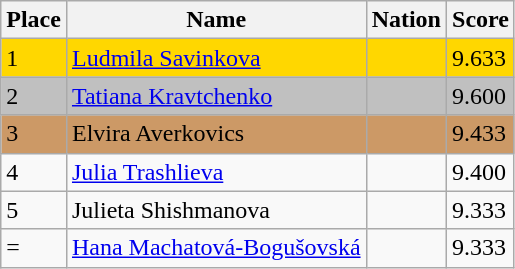<table class="wikitable">
<tr>
<th>Place</th>
<th>Name</th>
<th>Nation</th>
<th>Score</th>
</tr>
<tr bgcolor=gold>
<td>1</td>
<td><a href='#'>Ludmila Savinkova</a></td>
<td></td>
<td>9.633</td>
</tr>
<tr bgcolor=silver>
<td>2</td>
<td><a href='#'>Tatiana Kravtchenko</a></td>
<td></td>
<td>9.600</td>
</tr>
<tr bgcolor=cc9966>
<td>3</td>
<td>Elvira Averkovics</td>
<td></td>
<td>9.433</td>
</tr>
<tr>
<td>4</td>
<td><a href='#'>Julia Trashlieva</a></td>
<td></td>
<td>9.400</td>
</tr>
<tr>
<td>5</td>
<td>Julieta Shishmanova</td>
<td></td>
<td>9.333</td>
</tr>
<tr>
<td>=</td>
<td><a href='#'>Hana Machatová-Bogušovská</a></td>
<td></td>
<td>9.333</td>
</tr>
</table>
